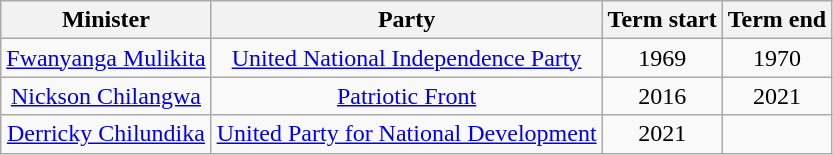<table class="wikitable sortable" style=text-align:center>
<tr>
<th>Minister</th>
<th>Party</th>
<th>Term start</th>
<th>Term end</th>
</tr>
<tr>
<td><a href='#'>Fwanyanga Mulikita</a></td>
<td><a href='#'>United National Independence Party</a></td>
<td>1969</td>
<td>1970</td>
</tr>
<tr>
<td><a href='#'>Nickson Chilangwa</a></td>
<td><a href='#'>Patriotic Front</a></td>
<td>2016</td>
<td>2021</td>
</tr>
<tr>
<td><a href='#'>Derricky Chilundika</a></td>
<td><a href='#'>United Party for National Development</a></td>
<td>2021</td>
<td></td>
</tr>
</table>
